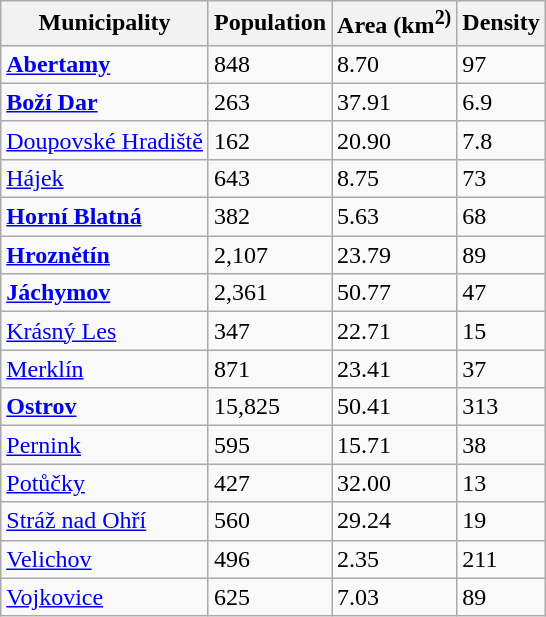<table class="wikitable sortable">
<tr>
<th>Municipality</th>
<th>Population</th>
<th>Area (km<sup>2)</sup></th>
<th>Density</th>
</tr>
<tr>
<td><strong><a href='#'>Abertamy</a></strong></td>
<td>848</td>
<td>8.70</td>
<td>97</td>
</tr>
<tr>
<td><strong><a href='#'>Boží Dar</a></strong></td>
<td>263</td>
<td>37.91</td>
<td>6.9</td>
</tr>
<tr>
<td><a href='#'>Doupovské Hradiště</a></td>
<td>162</td>
<td>20.90</td>
<td>7.8</td>
</tr>
<tr>
<td><a href='#'>Hájek</a></td>
<td>643</td>
<td>8.75</td>
<td>73</td>
</tr>
<tr>
<td><strong><a href='#'>Horní Blatná</a></strong></td>
<td>382</td>
<td>5.63</td>
<td>68</td>
</tr>
<tr>
<td><strong><a href='#'>Hroznětín</a></strong></td>
<td>2,107</td>
<td>23.79</td>
<td>89</td>
</tr>
<tr>
<td><strong><a href='#'>Jáchymov</a></strong></td>
<td>2,361</td>
<td>50.77</td>
<td>47</td>
</tr>
<tr>
<td><a href='#'>Krásný Les</a></td>
<td>347</td>
<td>22.71</td>
<td>15</td>
</tr>
<tr>
<td><a href='#'>Merklín</a></td>
<td>871</td>
<td>23.41</td>
<td>37</td>
</tr>
<tr>
<td><strong><a href='#'>Ostrov</a></strong></td>
<td>15,825</td>
<td>50.41</td>
<td>313</td>
</tr>
<tr>
<td><a href='#'>Pernink</a></td>
<td>595</td>
<td>15.71</td>
<td>38</td>
</tr>
<tr>
<td><a href='#'>Potůčky</a></td>
<td>427</td>
<td>32.00</td>
<td>13</td>
</tr>
<tr>
<td><a href='#'>Stráž nad Ohří</a></td>
<td>560</td>
<td>29.24</td>
<td>19</td>
</tr>
<tr>
<td><a href='#'>Velichov</a></td>
<td>496</td>
<td>2.35</td>
<td>211</td>
</tr>
<tr>
<td><a href='#'>Vojkovice</a></td>
<td>625</td>
<td>7.03</td>
<td>89</td>
</tr>
</table>
